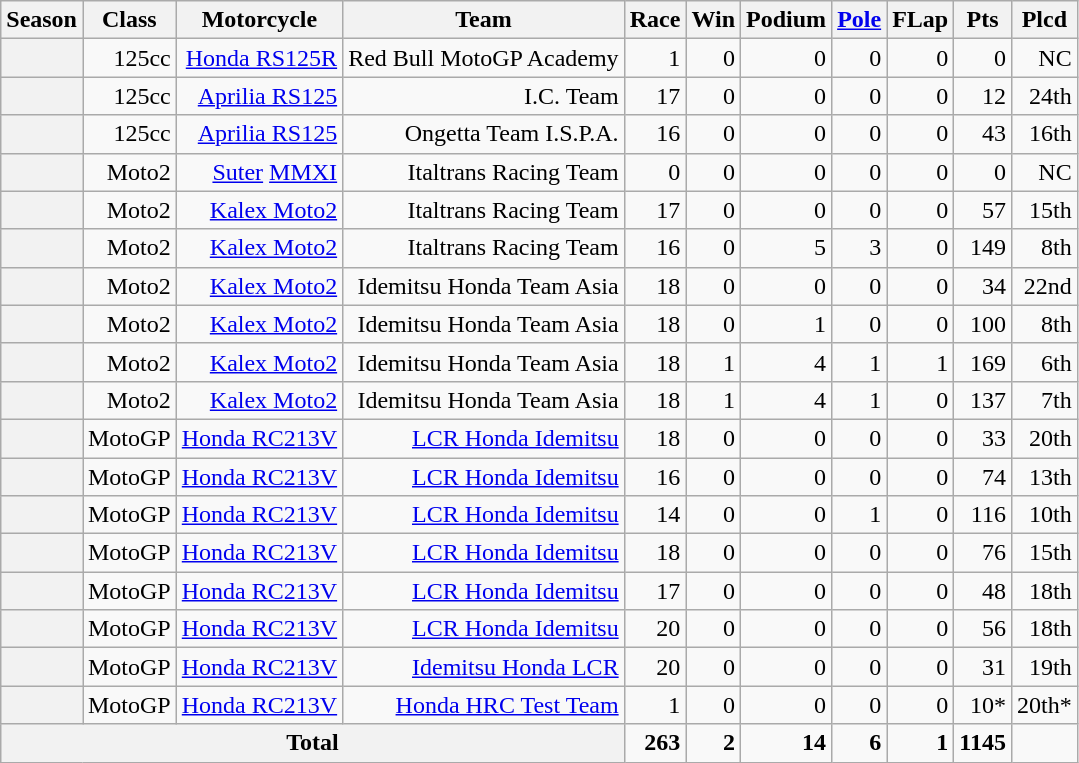<table class="wikitable" style=text-align:right>
<tr>
<th>Season</th>
<th>Class</th>
<th>Motorcycle</th>
<th>Team</th>
<th>Race</th>
<th>Win</th>
<th>Podium</th>
<th><a href='#'>Pole</a></th>
<th>FLap</th>
<th>Pts</th>
<th>Plcd</th>
</tr>
<tr>
<th></th>
<td>125cc</td>
<td><a href='#'>Honda RS125R</a></td>
<td>Red Bull MotoGP Academy</td>
<td>1</td>
<td>0</td>
<td>0</td>
<td>0</td>
<td>0</td>
<td>0</td>
<td>NC</td>
</tr>
<tr>
<th></th>
<td>125cc</td>
<td><a href='#'>Aprilia RS125</a></td>
<td>I.C. Team</td>
<td>17</td>
<td>0</td>
<td>0</td>
<td>0</td>
<td>0</td>
<td>12</td>
<td>24th</td>
</tr>
<tr>
<th></th>
<td>125cc</td>
<td><a href='#'>Aprilia RS125</a></td>
<td>Ongetta Team I.S.P.A.</td>
<td>16</td>
<td>0</td>
<td>0</td>
<td>0</td>
<td>0</td>
<td>43</td>
<td>16th</td>
</tr>
<tr>
<th></th>
<td>Moto2</td>
<td><a href='#'>Suter</a> <a href='#'>MMXI</a></td>
<td>Italtrans Racing Team</td>
<td>0</td>
<td>0</td>
<td>0</td>
<td>0</td>
<td>0</td>
<td>0</td>
<td>NC</td>
</tr>
<tr>
<th></th>
<td>Moto2</td>
<td><a href='#'>Kalex Moto2</a></td>
<td>Italtrans Racing Team</td>
<td>17</td>
<td>0</td>
<td>0</td>
<td>0</td>
<td>0</td>
<td>57</td>
<td>15th</td>
</tr>
<tr>
<th></th>
<td>Moto2</td>
<td><a href='#'>Kalex Moto2</a></td>
<td>Italtrans Racing Team</td>
<td>16</td>
<td>0</td>
<td>5</td>
<td>3</td>
<td>0</td>
<td>149</td>
<td>8th</td>
</tr>
<tr>
<th></th>
<td>Moto2</td>
<td><a href='#'>Kalex Moto2</a></td>
<td>Idemitsu Honda Team Asia</td>
<td>18</td>
<td>0</td>
<td>0</td>
<td>0</td>
<td>0</td>
<td>34</td>
<td>22nd</td>
</tr>
<tr>
<th></th>
<td>Moto2</td>
<td><a href='#'>Kalex Moto2</a></td>
<td>Idemitsu Honda Team Asia</td>
<td>18</td>
<td>0</td>
<td>1</td>
<td>0</td>
<td>0</td>
<td>100</td>
<td>8th</td>
</tr>
<tr>
<th></th>
<td>Moto2</td>
<td><a href='#'>Kalex Moto2</a></td>
<td>Idemitsu Honda Team Asia</td>
<td>18</td>
<td>1</td>
<td>4</td>
<td>1</td>
<td>1</td>
<td>169</td>
<td>6th</td>
</tr>
<tr>
<th></th>
<td>Moto2</td>
<td><a href='#'>Kalex Moto2</a></td>
<td>Idemitsu Honda Team Asia</td>
<td>18</td>
<td>1</td>
<td>4</td>
<td>1</td>
<td>0</td>
<td>137</td>
<td>7th</td>
</tr>
<tr>
<th></th>
<td>MotoGP</td>
<td><a href='#'>Honda RC213V</a></td>
<td><a href='#'>LCR Honda Idemitsu</a></td>
<td>18</td>
<td>0</td>
<td>0</td>
<td>0</td>
<td>0</td>
<td>33</td>
<td>20th</td>
</tr>
<tr>
<th></th>
<td>MotoGP</td>
<td><a href='#'>Honda RC213V</a></td>
<td><a href='#'>LCR Honda Idemitsu</a></td>
<td>16</td>
<td>0</td>
<td>0</td>
<td>0</td>
<td>0</td>
<td>74</td>
<td>13th</td>
</tr>
<tr>
<th></th>
<td>MotoGP</td>
<td><a href='#'>Honda RC213V</a></td>
<td><a href='#'>LCR Honda Idemitsu</a></td>
<td>14</td>
<td>0</td>
<td>0</td>
<td>1</td>
<td>0</td>
<td>116</td>
<td>10th</td>
</tr>
<tr>
<th></th>
<td>MotoGP</td>
<td><a href='#'>Honda RC213V</a></td>
<td><a href='#'>LCR Honda Idemitsu</a></td>
<td>18</td>
<td>0</td>
<td>0</td>
<td>0</td>
<td>0</td>
<td>76</td>
<td>15th</td>
</tr>
<tr>
<th></th>
<td>MotoGP</td>
<td><a href='#'>Honda RC213V</a></td>
<td><a href='#'>LCR Honda Idemitsu</a></td>
<td>17</td>
<td>0</td>
<td>0</td>
<td>0</td>
<td>0</td>
<td>48</td>
<td>18th</td>
</tr>
<tr>
<th></th>
<td>MotoGP</td>
<td><a href='#'>Honda RC213V</a></td>
<td><a href='#'>LCR Honda Idemitsu</a></td>
<td>20</td>
<td>0</td>
<td>0</td>
<td>0</td>
<td>0</td>
<td>56</td>
<td>18th</td>
</tr>
<tr>
<th></th>
<td>MotoGP</td>
<td><a href='#'>Honda RC213V</a></td>
<td><a href='#'>Idemitsu Honda LCR</a></td>
<td>20</td>
<td>0</td>
<td>0</td>
<td>0</td>
<td>0</td>
<td>31</td>
<td>19th</td>
</tr>
<tr>
<th></th>
<td>MotoGP</td>
<td><a href='#'>Honda RC213V</a></td>
<td><a href='#'>Honda HRC Test Team</a></td>
<td>1</td>
<td>0</td>
<td>0</td>
<td>0</td>
<td>0</td>
<td>10*</td>
<td>20th*</td>
</tr>
<tr>
<th colspan=4>Total</th>
<td><strong>263</strong></td>
<td><strong>2</strong></td>
<td><strong>14</strong></td>
<td><strong>6</strong></td>
<td><strong>1</strong></td>
<td><strong>1145</strong></td>
<td></td>
</tr>
</table>
